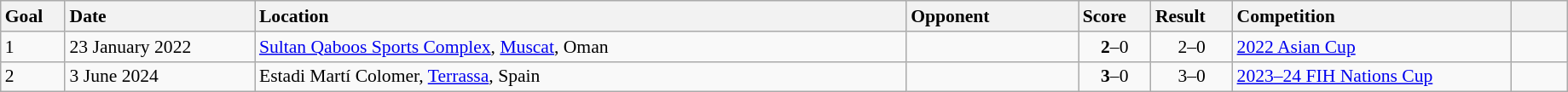<table class="wikitable sortable" style="font-size:90%" width=97%>
<tr>
<th style="width: 25px; text-align: left">Goal</th>
<th style="width: 100px; text-align: left">Date</th>
<th style="width: 360px; text-align: left">Location</th>
<th style="width: 90px; text-align: left">Opponent</th>
<th style="width: 30px; text-align: left">Score</th>
<th style="width: 30px; text-align: left">Result</th>
<th style="width: 150px; text-align: left">Competition</th>
<th style="width: 25px; text-align: left"></th>
</tr>
<tr>
<td>1</td>
<td>23 January 2022</td>
<td><a href='#'>Sultan Qaboos Sports Complex</a>, <a href='#'>Muscat</a>, Oman</td>
<td></td>
<td align="center"><strong>2</strong>–0</td>
<td align="center">2–0</td>
<td><a href='#'>2022 Asian Cup</a></td>
<td></td>
</tr>
<tr>
<td>2</td>
<td>3 June 2024</td>
<td>Estadi Martí Colomer, <a href='#'>Terrassa</a>, Spain</td>
<td></td>
<td align="center"><strong>3</strong>–0</td>
<td align="center">3–0</td>
<td><a href='#'>2023–24 FIH Nations Cup</a></td>
<td></td>
</tr>
</table>
